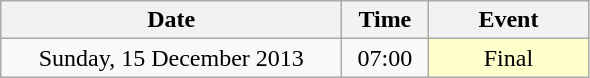<table class = "wikitable" style="text-align:center;">
<tr>
<th width=220>Date</th>
<th width=50>Time</th>
<th width=100>Event</th>
</tr>
<tr>
<td>Sunday, 15 December 2013</td>
<td>07:00</td>
<td bgcolor=ffffcc>Final</td>
</tr>
</table>
